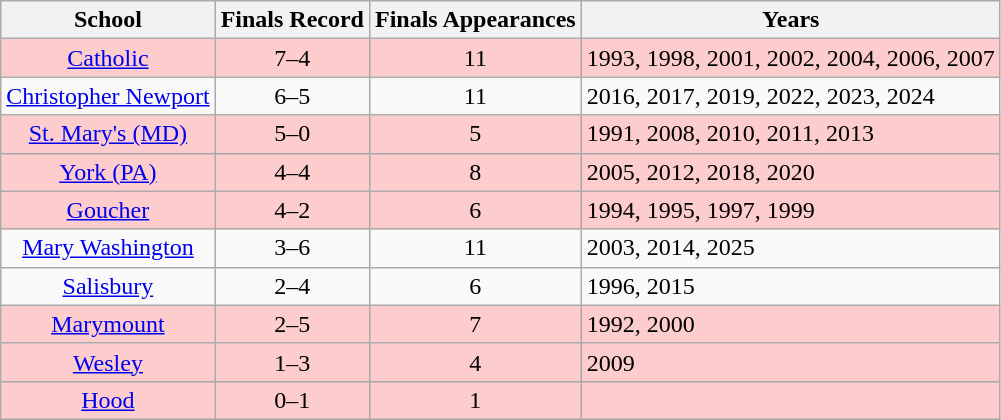<table class="wikitable sortable" style="text-align:center;">
<tr>
<th>School</th>
<th>Finals Record</th>
<th>Finals Appearances</th>
<th class=unsortable>Years</th>
</tr>
<tr bgcolor=#fdcccc>
<td><a href='#'>Catholic</a></td>
<td>7–4</td>
<td>11</td>
<td align=left>1993, 1998, 2001, 2002, 2004, 2006, 2007</td>
</tr>
<tr>
<td><a href='#'>Christopher Newport</a></td>
<td>6–5</td>
<td>11</td>
<td align=left>2016, 2017, 2019, 2022, 2023, 2024</td>
</tr>
<tr bgcolor=#fdcccc>
<td><a href='#'>St. Mary's (MD)</a></td>
<td>5–0</td>
<td>5</td>
<td align=left>1991, 2008, 2010, 2011, 2013</td>
</tr>
<tr bgcolor=#fdcccc>
<td><a href='#'>York (PA)</a></td>
<td>4–4</td>
<td>8</td>
<td align=left>2005, 2012, 2018, 2020</td>
</tr>
<tr bgcolor=#fdcccc>
<td><a href='#'>Goucher</a></td>
<td>4–2</td>
<td>6</td>
<td align=left>1994, 1995, 1997, 1999</td>
</tr>
<tr>
<td><a href='#'>Mary Washington</a></td>
<td>3–6</td>
<td>11</td>
<td align=left>2003, 2014, 2025</td>
</tr>
<tr>
<td><a href='#'>Salisbury</a></td>
<td>2–4</td>
<td>6</td>
<td align=left>1996, 2015</td>
</tr>
<tr bgcolor=#fdcccc>
<td><a href='#'>Marymount</a></td>
<td>2–5</td>
<td>7</td>
<td align=left>1992, 2000</td>
</tr>
<tr bgcolor=#fdcccc>
<td><a href='#'>Wesley</a></td>
<td>1–3</td>
<td>4</td>
<td align=left>2009</td>
</tr>
<tr bgcolor=#fdcccc>
<td><a href='#'>Hood</a></td>
<td>0–1</td>
<td>1</td>
<td align=left></td>
</tr>
</table>
